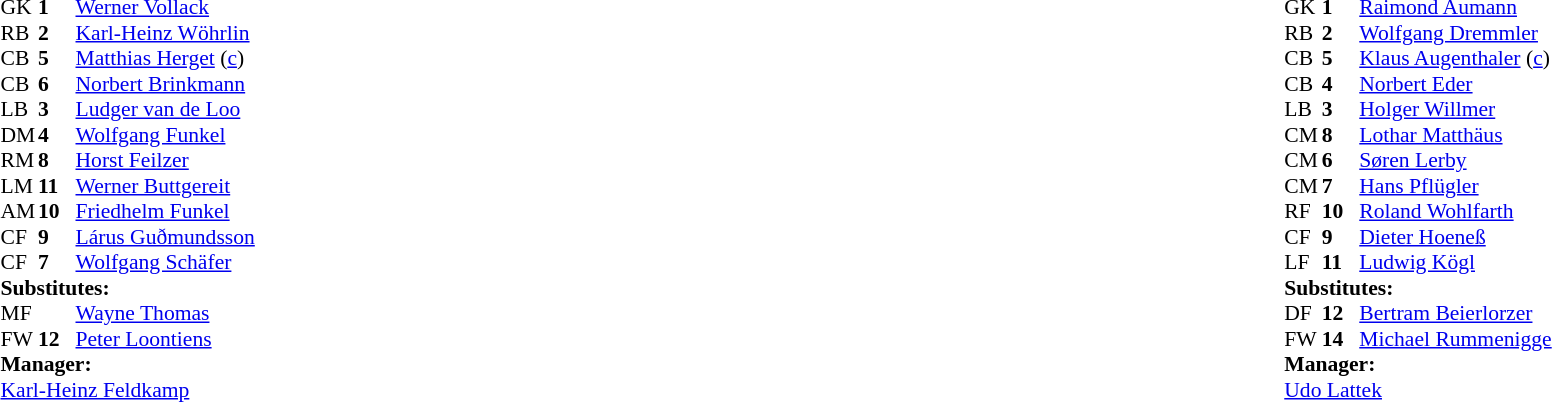<table width="100%">
<tr>
<td valign="top" width="40%"><br><table style="font-size:90%" cellspacing="0" cellpadding="0">
<tr>
<th width=25></th>
<th width=25></th>
</tr>
<tr>
<td>GK</td>
<td><strong>1</strong></td>
<td> <a href='#'>Werner Vollack</a></td>
</tr>
<tr>
<td>RB</td>
<td><strong>2</strong></td>
<td> <a href='#'>Karl-Heinz Wöhrlin</a></td>
</tr>
<tr>
<td>CB</td>
<td><strong>5</strong></td>
<td> <a href='#'>Matthias Herget</a> (<a href='#'>c</a>)</td>
</tr>
<tr>
<td>CB</td>
<td><strong>6</strong></td>
<td> <a href='#'>Norbert Brinkmann</a></td>
</tr>
<tr>
<td>LB</td>
<td><strong>3</strong></td>
<td> <a href='#'>Ludger van de Loo</a></td>
<td></td>
</tr>
<tr>
<td>DM</td>
<td><strong>4</strong></td>
<td> <a href='#'>Wolfgang Funkel</a></td>
</tr>
<tr>
<td>RM</td>
<td><strong>8</strong></td>
<td> <a href='#'>Horst Feilzer</a></td>
<td></td>
<td></td>
</tr>
<tr>
<td>LM</td>
<td><strong>11</strong></td>
<td> <a href='#'>Werner Buttgereit</a></td>
</tr>
<tr>
<td>AM</td>
<td><strong>10</strong></td>
<td> <a href='#'>Friedhelm Funkel</a></td>
</tr>
<tr>
<td>CF</td>
<td><strong>9</strong></td>
<td> <a href='#'>Lárus Guðmundsson</a></td>
<td></td>
<td></td>
</tr>
<tr>
<td>CF</td>
<td><strong>7</strong></td>
<td> <a href='#'>Wolfgang Schäfer</a></td>
</tr>
<tr>
<td colspan=3><strong>Substitutes:</strong></td>
</tr>
<tr>
<td>MF</td>
<td></td>
<td> <a href='#'>Wayne Thomas</a></td>
<td></td>
<td></td>
</tr>
<tr>
<td>FW</td>
<td><strong>12</strong></td>
<td> <a href='#'>Peter Loontiens</a></td>
<td></td>
<td></td>
</tr>
<tr>
<td colspan=3><strong>Manager:</strong></td>
</tr>
<tr>
<td colspan=3> <a href='#'>Karl-Heinz Feldkamp</a></td>
</tr>
</table>
</td>
<td valign="top"></td>
<td valign="top" width="50%"><br><table style="font-size:90%; margin:auto" cellspacing="0" cellpadding="0">
<tr>
<th width=25></th>
<th width=25></th>
</tr>
<tr>
<td>GK</td>
<td><strong>1</strong></td>
<td> <a href='#'>Raimond Aumann</a></td>
</tr>
<tr>
<td>RB</td>
<td><strong>2</strong></td>
<td> <a href='#'>Wolfgang Dremmler</a></td>
<td></td>
</tr>
<tr>
<td>CB</td>
<td><strong>5</strong></td>
<td> <a href='#'>Klaus Augenthaler</a> (<a href='#'>c</a>)</td>
</tr>
<tr>
<td>CB</td>
<td><strong>4</strong></td>
<td> <a href='#'>Norbert Eder</a></td>
</tr>
<tr>
<td>LB</td>
<td><strong>3</strong></td>
<td> <a href='#'>Holger Willmer</a></td>
<td></td>
<td></td>
</tr>
<tr>
<td>CM</td>
<td><strong>8</strong></td>
<td> <a href='#'>Lothar Matthäus</a></td>
<td></td>
</tr>
<tr>
<td>CM</td>
<td><strong>6</strong></td>
<td> <a href='#'>Søren Lerby</a></td>
</tr>
<tr>
<td>CM</td>
<td><strong>7</strong></td>
<td> <a href='#'>Hans Pflügler</a></td>
</tr>
<tr>
<td>RF</td>
<td><strong>10</strong></td>
<td> <a href='#'>Roland Wohlfarth</a></td>
<td></td>
<td></td>
</tr>
<tr>
<td>CF</td>
<td><strong>9</strong></td>
<td> <a href='#'>Dieter Hoeneß</a></td>
<td></td>
</tr>
<tr>
<td>LF</td>
<td><strong>11</strong></td>
<td> <a href='#'>Ludwig Kögl</a></td>
</tr>
<tr>
<td colspan=3><strong>Substitutes:</strong></td>
</tr>
<tr>
<td>DF</td>
<td><strong>12</strong></td>
<td> <a href='#'>Bertram Beierlorzer</a></td>
<td></td>
<td></td>
</tr>
<tr>
<td>FW</td>
<td><strong>14</strong></td>
<td> <a href='#'>Michael Rummenigge</a></td>
<td></td>
<td></td>
</tr>
<tr>
<td colspan=3><strong>Manager:</strong></td>
</tr>
<tr>
<td colspan=3> <a href='#'>Udo Lattek</a></td>
</tr>
</table>
</td>
</tr>
</table>
